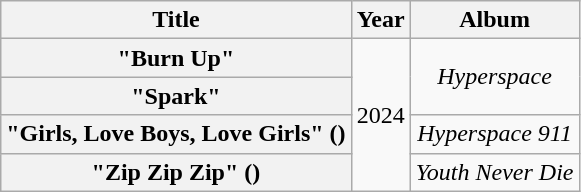<table class="wikitable plainrowheaders" style="text-align:center">
<tr>
<th scope="col">Title</th>
<th scope="col">Year<br></th>
<th scope="col">Album<br></th>
</tr>
<tr>
<th scope="row">"Burn Up"</th>
<td rowspan="4">2024</td>
<td rowspan="2"><em>Hyperspace</em></td>
</tr>
<tr>
<th scope="row">"Spark"</th>
</tr>
<tr>
<th scope="row">"Girls, Love Boys, Love Girls" ()</th>
<td><em>Hyperspace 911</em></td>
</tr>
<tr>
<th scope="row">"Zip Zip Zip" ()</th>
<td><em>Youth Never Die</em><br></td>
</tr>
</table>
